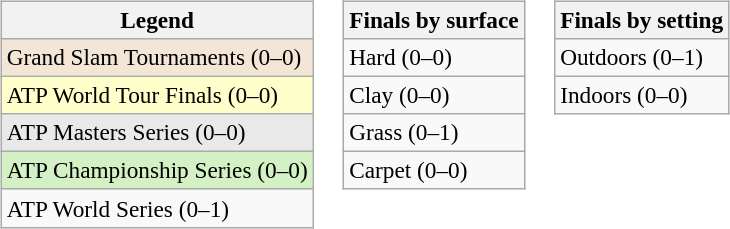<table>
<tr valign=top>
<td><br><table class=wikitable style=font-size:97%>
<tr>
<th>Legend</th>
</tr>
<tr style="background:#f3e6d7;">
<td>Grand Slam Tournaments (0–0)</td>
</tr>
<tr style="background:#ffc;">
<td>ATP World Tour Finals (0–0)</td>
</tr>
<tr style="background:#e9e9e9;">
<td>ATP Masters Series (0–0)</td>
</tr>
<tr style="background:#d4f1c5;">
<td>ATP Championship Series (0–0)</td>
</tr>
<tr>
<td>ATP World Series (0–1)</td>
</tr>
</table>
</td>
<td><br><table class=wikitable style=font-size:97%>
<tr>
<th>Finals by surface</th>
</tr>
<tr>
<td>Hard (0–0)</td>
</tr>
<tr>
<td>Clay (0–0)</td>
</tr>
<tr>
<td>Grass (0–1)</td>
</tr>
<tr>
<td>Carpet (0–0)</td>
</tr>
</table>
</td>
<td><br><table class=wikitable style=font-size:97%>
<tr>
<th>Finals by setting</th>
</tr>
<tr>
<td>Outdoors (0–1)</td>
</tr>
<tr>
<td>Indoors (0–0)</td>
</tr>
</table>
</td>
</tr>
</table>
